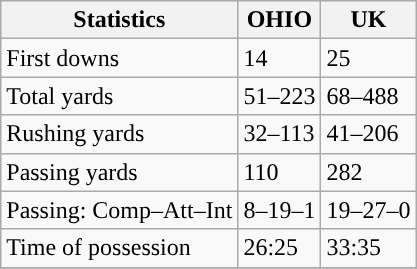<table class="wikitable" style="float: left;">
<tr>
<th>Statistics</th>
<th>OHIO</th>
<th>UK</th>
</tr>
<tr>
<td>First downs</td>
<td>14</td>
<td>25</td>
</tr>
<tr>
<td>Total yards</td>
<td>51–223</td>
<td>68–488</td>
</tr>
<tr>
<td>Rushing yards</td>
<td>32–113</td>
<td>41–206</td>
</tr>
<tr>
<td>Passing yards</td>
<td>110</td>
<td>282</td>
</tr>
<tr>
<td>Passing: Comp–Att–Int</td>
<td>8–19–1</td>
<td>19–27–0</td>
</tr>
<tr>
<td>Time of possession</td>
<td>26:25</td>
<td>33:35</td>
</tr>
<tr>
</tr>
</table>
